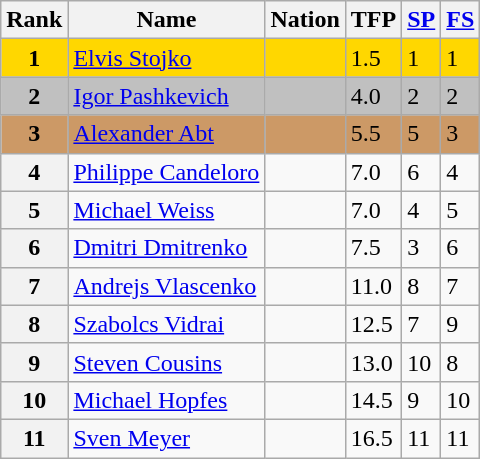<table class="wikitable sortable">
<tr>
<th>Rank</th>
<th>Name</th>
<th>Nation</th>
<th>TFP</th>
<th><a href='#'>SP</a></th>
<th><a href='#'>FS</a></th>
</tr>
<tr bgcolor="gold">
<td align="center"><strong>1</strong></td>
<td><a href='#'>Elvis Stojko</a></td>
<td></td>
<td>1.5</td>
<td>1</td>
<td>1</td>
</tr>
<tr bgcolor="silver">
<td align="center"><strong>2</strong></td>
<td><a href='#'>Igor Pashkevich</a></td>
<td></td>
<td>4.0</td>
<td>2</td>
<td>2</td>
</tr>
<tr bgcolor="cc9966">
<td align="center"><strong>3</strong></td>
<td><a href='#'>Alexander Abt</a></td>
<td></td>
<td>5.5</td>
<td>5</td>
<td>3</td>
</tr>
<tr>
<th>4</th>
<td><a href='#'>Philippe Candeloro</a></td>
<td></td>
<td>7.0</td>
<td>6</td>
<td>4</td>
</tr>
<tr>
<th>5</th>
<td><a href='#'>Michael Weiss</a></td>
<td></td>
<td>7.0</td>
<td>4</td>
<td>5</td>
</tr>
<tr>
<th>6</th>
<td><a href='#'>Dmitri Dmitrenko</a></td>
<td></td>
<td>7.5</td>
<td>3</td>
<td>6</td>
</tr>
<tr>
<th>7</th>
<td><a href='#'>Andrejs Vlascenko</a></td>
<td></td>
<td>11.0</td>
<td>8</td>
<td>7</td>
</tr>
<tr>
<th>8</th>
<td><a href='#'>Szabolcs Vidrai</a></td>
<td></td>
<td>12.5</td>
<td>7</td>
<td>9</td>
</tr>
<tr>
<th>9</th>
<td><a href='#'>Steven Cousins</a></td>
<td></td>
<td>13.0</td>
<td>10</td>
<td>8</td>
</tr>
<tr>
<th>10</th>
<td><a href='#'>Michael Hopfes</a></td>
<td></td>
<td>14.5</td>
<td>9</td>
<td>10</td>
</tr>
<tr>
<th>11</th>
<td><a href='#'>Sven Meyer</a></td>
<td></td>
<td>16.5</td>
<td>11</td>
<td>11</td>
</tr>
</table>
